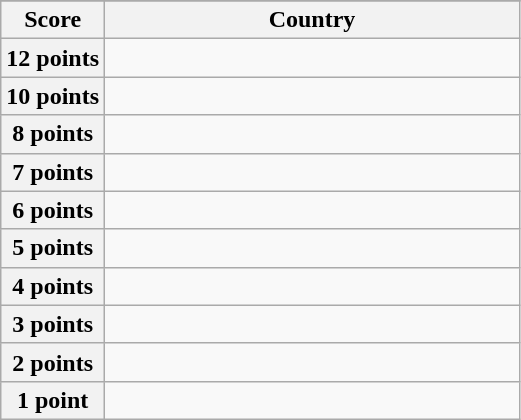<table class="wikitable">
<tr>
</tr>
<tr>
<th scope="col" width=20%>Score</th>
<th scope="col">Country</th>
</tr>
<tr>
<th scope="row">12 points</th>
<td></td>
</tr>
<tr>
<th scope="row">10 points</th>
<td></td>
</tr>
<tr>
<th scope="row">8 points</th>
<td></td>
</tr>
<tr>
<th scope="row">7 points</th>
<td></td>
</tr>
<tr>
<th scope="row">6 points</th>
<td></td>
</tr>
<tr>
<th scope="row">5 points</th>
<td></td>
</tr>
<tr>
<th scope="row">4 points</th>
<td></td>
</tr>
<tr>
<th scope="row">3 points</th>
<td></td>
</tr>
<tr>
<th scope="row">2 points</th>
<td></td>
</tr>
<tr>
<th scope="row">1 point</th>
<td></td>
</tr>
</table>
